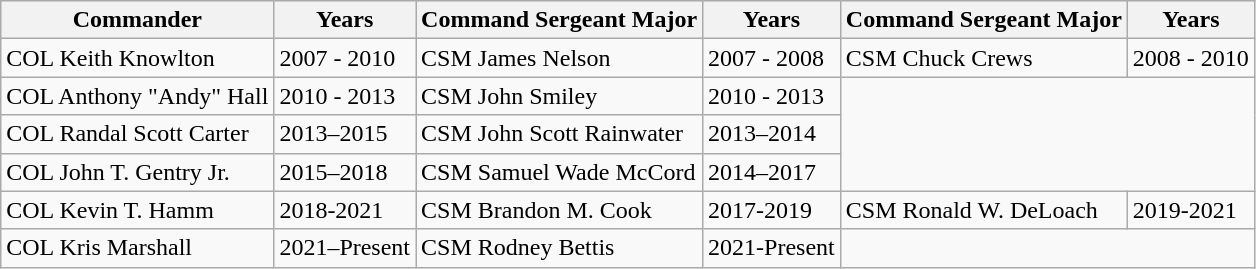<table class="wikitable" style="float:left;">
<tr style="background:#efefef;">
<th>Commander</th>
<th>Years</th>
<th>Command Sergeant Major</th>
<th>Years</th>
<th>Command Sergeant Major</th>
<th>Years</th>
</tr>
<tr>
<td>COL Keith Knowlton</td>
<td>2007 - 2010</td>
<td>CSM James Nelson</td>
<td>2007 - 2008</td>
<td>CSM Chuck Crews</td>
<td>2008 - 2010</td>
</tr>
<tr>
<td>COL Anthony "Andy" Hall</td>
<td>2010 - 2013</td>
<td>CSM John Smiley</td>
<td>2010 - 2013</td>
</tr>
<tr>
<td>COL Randal Scott Carter</td>
<td>2013–2015</td>
<td>CSM John Scott Rainwater</td>
<td>2013–2014</td>
</tr>
<tr>
<td>COL John T. Gentry Jr.</td>
<td>2015–2018</td>
<td>CSM Samuel Wade McCord</td>
<td>2014–2017</td>
</tr>
<tr>
<td>COL Kevin T. Hamm</td>
<td>2018-2021</td>
<td>CSM Brandon M. Cook</td>
<td>2017-2019</td>
<td>CSM Ronald W. DeLoach</td>
<td>2019-2021</td>
</tr>
<tr>
<td>COL Kris Marshall</td>
<td>2021–Present</td>
<td>CSM Rodney Bettis</td>
<td>2021-Present</td>
</tr>
</table>
